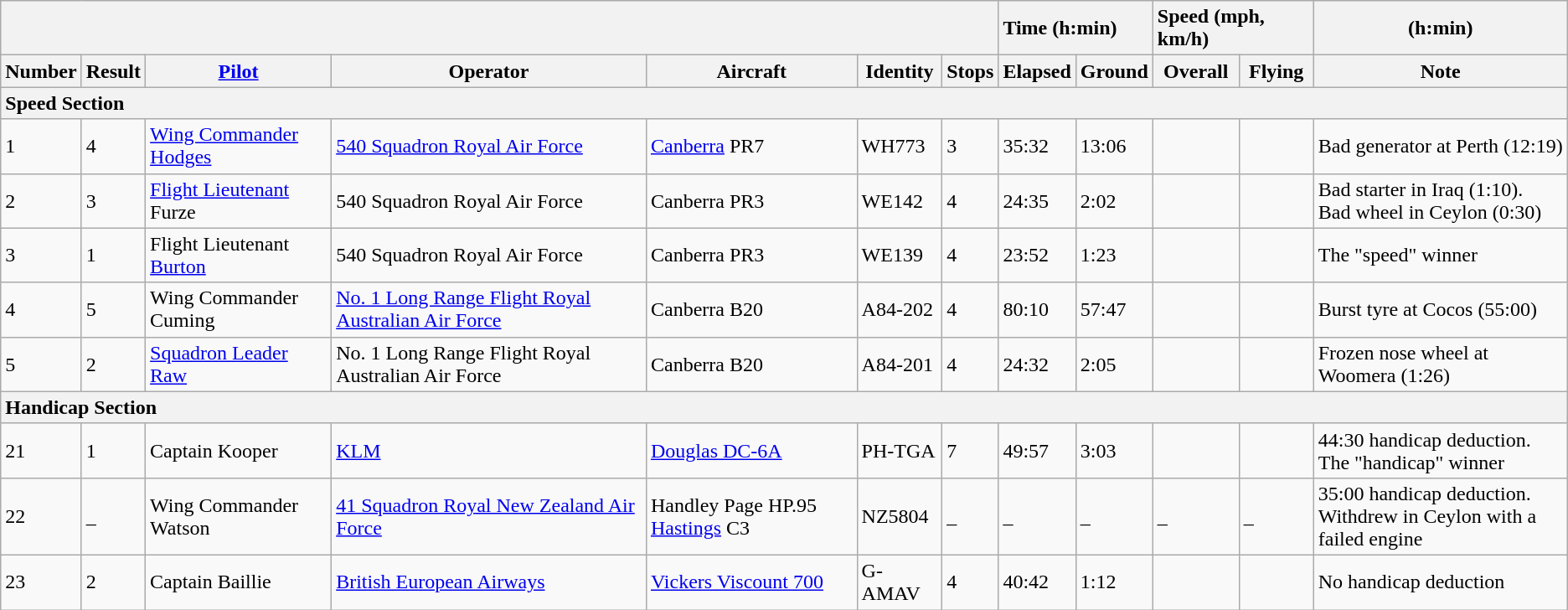<table class="wikitable">
<tr>
<th colspan=7></th>
<th colspan=2 style="text-align:left">Time (h:min)</th>
<th colspan=2 style="text-align:left">Speed (mph, km/h)</th>
<th>(h:min)</th>
</tr>
<tr>
<th>Number</th>
<th>Result</th>
<th><a href='#'>Pilot</a></th>
<th>Operator</th>
<th>Aircraft</th>
<th>Identity</th>
<th>Stops</th>
<th>Elapsed</th>
<th>Ground</th>
<th>Overall</th>
<th>Flying</th>
<th>Note</th>
</tr>
<tr>
<th colspan=12 style="text-align:left">Speed Section</th>
</tr>
<tr>
<td>1</td>
<td>4</td>
<td><a href='#'>Wing Commander</a> <a href='#'>Hodges</a></td>
<td><a href='#'>540 Squadron Royal Air Force</a></td>
<td><a href='#'>Canberra</a> PR7</td>
<td>WH773</td>
<td>3</td>
<td>35:32</td>
<td>13:06</td>
<td></td>
<td></td>
<td>Bad generator at Perth (12:19)</td>
</tr>
<tr>
<td>2</td>
<td>3</td>
<td><a href='#'>Flight Lieutenant</a> Furze</td>
<td>540 Squadron Royal Air Force</td>
<td>Canberra PR3</td>
<td>WE142</td>
<td>4</td>
<td>24:35</td>
<td>2:02</td>
<td></td>
<td></td>
<td>Bad starter in Iraq (1:10).<br>Bad wheel in Ceylon (0:30)</td>
</tr>
<tr>
<td>3</td>
<td>1</td>
<td>Flight Lieutenant <a href='#'>Burton</a></td>
<td>540 Squadron Royal Air Force</td>
<td>Canberra PR3</td>
<td>WE139</td>
<td>4</td>
<td>23:52</td>
<td>1:23</td>
<td></td>
<td></td>
<td>The "speed" winner</td>
</tr>
<tr>
<td>4</td>
<td>5</td>
<td>Wing Commander Cuming</td>
<td><a href='#'>No. 1 Long Range Flight Royal Australian Air Force</a></td>
<td>Canberra B20</td>
<td>A84-202</td>
<td>4</td>
<td>80:10</td>
<td>57:47</td>
<td></td>
<td></td>
<td>Burst tyre at Cocos (55:00)</td>
</tr>
<tr>
<td>5</td>
<td>2</td>
<td><a href='#'>Squadron Leader</a> <a href='#'>Raw</a></td>
<td>No. 1 Long Range Flight Royal Australian Air Force</td>
<td>Canberra B20</td>
<td>A84-201</td>
<td>4</td>
<td>24:32</td>
<td>2:05</td>
<td></td>
<td></td>
<td>Frozen nose wheel at Woomera (1:26)</td>
</tr>
<tr>
<th colspan=12 style="text-align:left">Handicap Section</th>
</tr>
<tr>
<td>21</td>
<td>1</td>
<td>Captain Kooper</td>
<td><a href='#'>KLM</a></td>
<td><a href='#'>Douglas DC-6A</a></td>
<td>PH-TGA</td>
<td>7</td>
<td>49:57</td>
<td>3:03</td>
<td></td>
<td></td>
<td>44:30 handicap deduction.<br>The "handicap" winner</td>
</tr>
<tr>
<td>22</td>
<td>_</td>
<td>Wing Commander Watson</td>
<td><a href='#'>41 Squadron Royal New Zealand Air Force</a></td>
<td>Handley Page HP.95 <a href='#'>Hastings</a> C3</td>
<td>NZ5804</td>
<td>_</td>
<td>_</td>
<td>_</td>
<td>_</td>
<td>_</td>
<td>35:00 handicap deduction.<br>Withdrew in Ceylon with a failed engine</td>
</tr>
<tr>
<td>23</td>
<td>2</td>
<td>Captain Baillie</td>
<td><a href='#'>British European Airways</a></td>
<td><a href='#'>Vickers Viscount 700</a></td>
<td>G-AMAV</td>
<td>4</td>
<td>40:42</td>
<td>1:12</td>
<td></td>
<td></td>
<td>No handicap deduction</td>
</tr>
</table>
